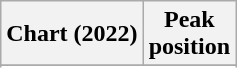<table class="wikitable sortable plainrowheaders" style="text-align:center">
<tr>
<th scope="col">Chart (2022)</th>
<th scope="col">Peak<br>position</th>
</tr>
<tr>
</tr>
<tr>
</tr>
<tr>
</tr>
<tr>
</tr>
</table>
